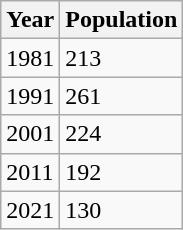<table class="wikitable">
<tr>
<th>Year</th>
<th>Population</th>
</tr>
<tr>
<td>1981</td>
<td>213</td>
</tr>
<tr>
<td>1991</td>
<td>261</td>
</tr>
<tr>
<td>2001</td>
<td>224</td>
</tr>
<tr>
<td>2011</td>
<td>192</td>
</tr>
<tr>
<td>2021</td>
<td>130</td>
</tr>
</table>
